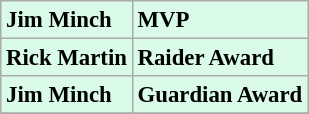<table class="wikitable" style="background:#d9fbe8; font-size:95%;">
<tr>
<td><strong>Jim Minch</strong></td>
<td><strong>MVP</strong></td>
</tr>
<tr>
<td><strong>Rick Martin</strong></td>
<td><strong>Raider Award</strong></td>
</tr>
<tr>
<td><strong>Jim Minch</strong></td>
<td><strong>Guardian Award</strong></td>
</tr>
<tr>
</tr>
</table>
